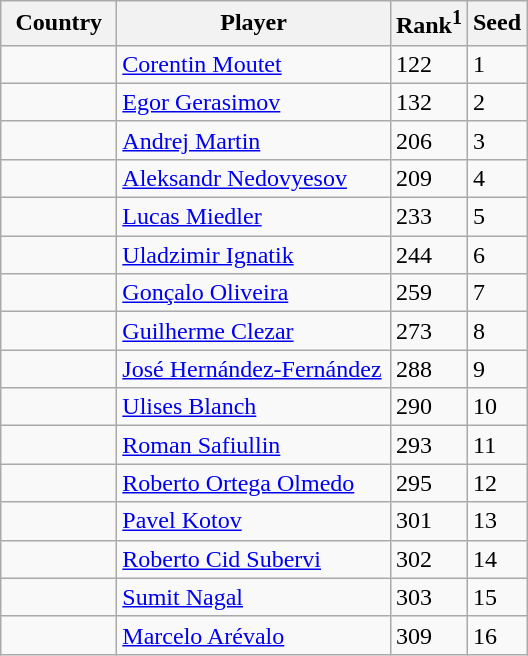<table class="sortable wikitable">
<tr>
<th width="70">Country</th>
<th width="175">Player</th>
<th>Rank<sup>1</sup></th>
<th>Seed</th>
</tr>
<tr>
<td></td>
<td><a href='#'>Corentin Moutet</a></td>
<td>122</td>
<td>1</td>
</tr>
<tr>
<td></td>
<td><a href='#'>Egor Gerasimov</a></td>
<td>132</td>
<td>2</td>
</tr>
<tr>
<td></td>
<td><a href='#'>Andrej Martin</a></td>
<td>206</td>
<td>3</td>
</tr>
<tr>
<td></td>
<td><a href='#'>Aleksandr Nedovyesov</a></td>
<td>209</td>
<td>4</td>
</tr>
<tr>
<td></td>
<td><a href='#'>Lucas Miedler</a></td>
<td>233</td>
<td>5</td>
</tr>
<tr>
<td></td>
<td><a href='#'>Uladzimir Ignatik</a></td>
<td>244</td>
<td>6</td>
</tr>
<tr>
<td></td>
<td><a href='#'>Gonçalo Oliveira</a></td>
<td>259</td>
<td>7</td>
</tr>
<tr>
<td></td>
<td><a href='#'>Guilherme Clezar</a></td>
<td>273</td>
<td>8</td>
</tr>
<tr>
<td></td>
<td><a href='#'>José Hernández-Fernández</a></td>
<td>288</td>
<td>9</td>
</tr>
<tr>
<td></td>
<td><a href='#'>Ulises Blanch</a></td>
<td>290</td>
<td>10</td>
</tr>
<tr>
<td></td>
<td><a href='#'>Roman Safiullin</a></td>
<td>293</td>
<td>11</td>
</tr>
<tr>
<td></td>
<td><a href='#'>Roberto Ortega Olmedo</a></td>
<td>295</td>
<td>12</td>
</tr>
<tr>
<td></td>
<td><a href='#'>Pavel Kotov</a></td>
<td>301</td>
<td>13</td>
</tr>
<tr>
<td></td>
<td><a href='#'>Roberto Cid Subervi</a></td>
<td>302</td>
<td>14</td>
</tr>
<tr>
<td></td>
<td><a href='#'>Sumit Nagal</a></td>
<td>303</td>
<td>15</td>
</tr>
<tr>
<td></td>
<td><a href='#'>Marcelo Arévalo</a></td>
<td>309</td>
<td>16</td>
</tr>
</table>
